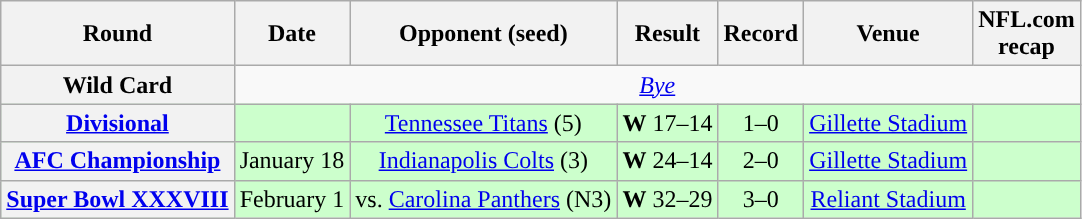<table class="wikitable" style="text-align:center">
<tr>
<th>Round</th>
<th>Date</th>
<th>Opponent (seed)</th>
<th>Result</th>
<th>Record</th>
<th>Venue</th>
<th>NFL.com<br>recap</th>
</tr>
<tr align="center">
<th>Wild Card</th>
<td colspan="8" align="center"><em><a href='#'>Bye</a></em></td>
</tr>
<tr style="background: #cfc;">
<th><a href='#'>Divisional</a></th>
<td></td>
<td><a href='#'>Tennessee Titans</a> (5)</td>
<td><strong>W</strong> 17–14</td>
<td align="center">1–0</td>
<td><a href='#'>Gillette Stadium</a></td>
<td></td>
</tr>
<tr style="background: #cfc;">
<th><a href='#'>AFC Championship</a></th>
<td>January 18</td>
<td><a href='#'>Indianapolis Colts</a> (3)</td>
<td><strong>W</strong> 24–14</td>
<td align="center">2–0</td>
<td><a href='#'>Gillette Stadium</a></td>
<td></td>
</tr>
<tr style="background: #cfc;">
<th><a href='#'>Super Bowl XXXVIII</a></th>
<td>February 1</td>
<td>vs. <a href='#'>Carolina Panthers</a> (N3)</td>
<td><strong>W</strong> 32–29</td>
<td align="center">3–0</td>
<td><a href='#'>Reliant Stadium</a></td>
<td></td>
</tr>
</table>
